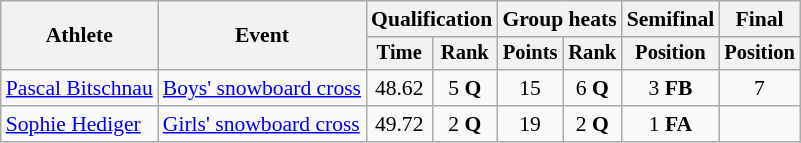<table class="wikitable" style="font-size:90%">
<tr>
<th rowspan="2">Athlete</th>
<th rowspan="2">Event</th>
<th colspan=2>Qualification</th>
<th colspan=2>Group heats</th>
<th>Semifinal</th>
<th>Final</th>
</tr>
<tr style="font-size:95%">
<th>Time</th>
<th>Rank</th>
<th>Points</th>
<th>Rank</th>
<th>Position</th>
<th>Position</th>
</tr>
<tr align=center>
<td align=left><a href='#'>Pascal Bitschnau</a></td>
<td align=left><a href='#'>Boys' snowboard cross</a></td>
<td>48.62</td>
<td>5 <strong>Q</strong></td>
<td>15</td>
<td>6 <strong>Q</strong></td>
<td>3 <strong>FB</strong></td>
<td>7</td>
</tr>
<tr align=center>
<td align=left><a href='#'>Sophie Hediger</a></td>
<td align=left><a href='#'>Girls' snowboard cross</a></td>
<td>49.72</td>
<td>2 <strong>Q</strong></td>
<td>19</td>
<td>2 <strong>Q</strong></td>
<td>1 <strong>FA</strong></td>
<td></td>
</tr>
</table>
